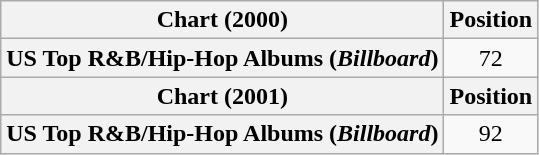<table class="wikitable plainrowheaders" style="text-align:center">
<tr>
<th scope="col">Chart (2000)</th>
<th scope="col">Position</th>
</tr>
<tr>
<th scope="row">US Top R&B/Hip-Hop Albums (<em>Billboard</em>)</th>
<td>72</td>
</tr>
<tr>
<th scope="col">Chart (2001)</th>
<th scope="col">Position</th>
</tr>
<tr>
<th scope="row">US Top R&B/Hip-Hop Albums (<em>Billboard</em>)</th>
<td>92</td>
</tr>
</table>
